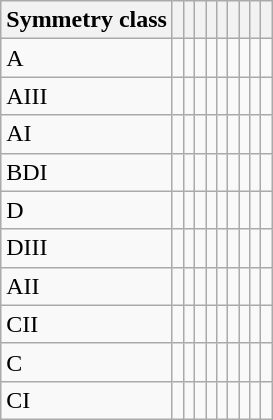<table class="wikitable">
<tr>
<th>Symmetry class</th>
<th></th>
<th></th>
<th></th>
<th></th>
<th></th>
<th></th>
<th></th>
<th></th>
<th></th>
</tr>
<tr>
<td>A</td>
<td></td>
<td></td>
<td></td>
<td></td>
<td></td>
<td></td>
<td></td>
<td></td>
<td></td>
</tr>
<tr>
<td>AIII</td>
<td></td>
<td></td>
<td></td>
<td></td>
<td></td>
<td></td>
<td></td>
<td></td>
<td></td>
</tr>
<tr>
<td>AI</td>
<td></td>
<td></td>
<td></td>
<td></td>
<td></td>
<td></td>
<td></td>
<td></td>
<td></td>
</tr>
<tr>
<td>BDI</td>
<td></td>
<td></td>
<td></td>
<td></td>
<td></td>
<td></td>
<td></td>
<td></td>
<td></td>
</tr>
<tr>
<td>D</td>
<td></td>
<td></td>
<td></td>
<td></td>
<td></td>
<td></td>
<td></td>
<td></td>
<td></td>
</tr>
<tr>
<td>DIII</td>
<td></td>
<td></td>
<td></td>
<td></td>
<td></td>
<td></td>
<td></td>
<td></td>
<td></td>
</tr>
<tr>
<td>AII</td>
<td></td>
<td></td>
<td></td>
<td></td>
<td></td>
<td></td>
<td></td>
<td></td>
<td></td>
</tr>
<tr>
<td>CII</td>
<td></td>
<td></td>
<td></td>
<td></td>
<td></td>
<td></td>
<td></td>
<td></td>
<td></td>
</tr>
<tr>
<td>C</td>
<td></td>
<td></td>
<td></td>
<td></td>
<td></td>
<td></td>
<td></td>
<td></td>
<td></td>
</tr>
<tr>
<td>CI</td>
<td></td>
<td></td>
<td></td>
<td></td>
<td></td>
<td></td>
<td></td>
<td></td>
<td></td>
</tr>
</table>
